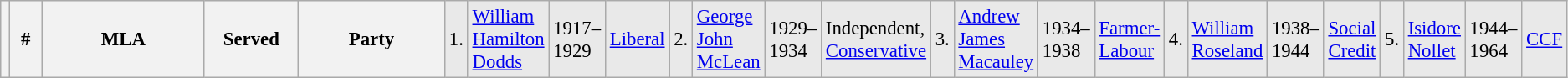<table class="wikitable" style="font-size: 95%; clear:both">
<tr style="background-color:#E9E9E9">
<th></th>
<th style="width: 25px">#</th>
<th style="width: 170px">MLA</th>
<th style="width: 80px">Served</th>
<th style="width: 150px">Party<br></th>
<td>1.</td>
<td><a href='#'>William Hamilton Dodds</a></td>
<td>1917–1929</td>
<td><a href='#'>Liberal</a><br></td>
<td>2.</td>
<td><a href='#'>George John McLean</a></td>
<td>1929–1934</td>
<td>Independent, <a href='#'>Conservative</a><br></td>
<td>3.</td>
<td><a href='#'>Andrew James Macauley</a></td>
<td>1934–1938</td>
<td><a href='#'>Farmer-Labour</a><br></td>
<td>4.</td>
<td><a href='#'>William Roseland</a></td>
<td>1938–1944</td>
<td><a href='#'>Social Credit</a><br></td>
<td>5.</td>
<td><a href='#'>Isidore Nollet</a></td>
<td>1944–1964</td>
<td><a href='#'>CCF</a></td>
</tr>
</table>
